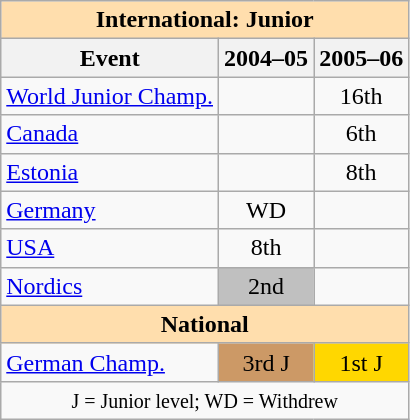<table class="wikitable" style="text-align:center">
<tr>
<th style="background-color: #ffdead; " colspan=3 align=center>International: Junior</th>
</tr>
<tr>
<th>Event</th>
<th>2004–05</th>
<th>2005–06</th>
</tr>
<tr>
<td align=left><a href='#'>World Junior Champ.</a></td>
<td></td>
<td>16th</td>
</tr>
<tr>
<td align=left> <a href='#'>Canada</a></td>
<td></td>
<td>6th</td>
</tr>
<tr>
<td align=left> <a href='#'>Estonia</a></td>
<td></td>
<td>8th</td>
</tr>
<tr>
<td align=left> <a href='#'>Germany</a></td>
<td>WD</td>
<td></td>
</tr>
<tr>
<td align=left> <a href='#'>USA</a></td>
<td>8th</td>
<td></td>
</tr>
<tr>
<td align=left><a href='#'>Nordics</a></td>
<td bgcolor=silver>2nd</td>
<td></td>
</tr>
<tr>
<th style="background-color: #ffdead; " colspan=3 align=center>National</th>
</tr>
<tr>
<td align=left><a href='#'>German Champ.</a></td>
<td bgcolor=cc9966>3rd J</td>
<td bgcolor=gold>1st J</td>
</tr>
<tr>
<td colspan=3 align=center><small> J = Junior level; WD = Withdrew </small></td>
</tr>
</table>
